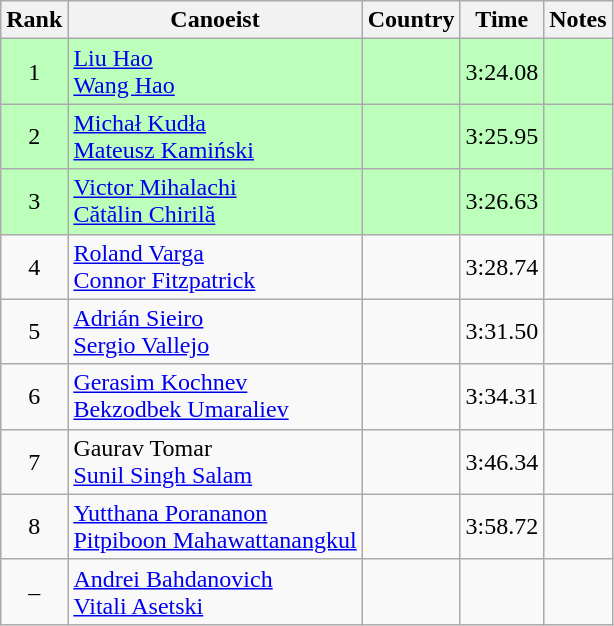<table class="wikitable" style="text-align:center">
<tr>
<th>Rank</th>
<th>Canoeist</th>
<th>Country</th>
<th>Time</th>
<th>Notes</th>
</tr>
<tr bgcolor=bbffbb>
<td>1</td>
<td align="left"><a href='#'>Liu Hao</a><br><a href='#'>Wang Hao</a></td>
<td align="left"></td>
<td>3:24.08</td>
<td></td>
</tr>
<tr bgcolor=bbffbb>
<td>2</td>
<td align="left"><a href='#'>Michał Kudła</a><br><a href='#'>Mateusz Kamiński</a></td>
<td align="left"></td>
<td>3:25.95</td>
<td></td>
</tr>
<tr bgcolor=bbffbb>
<td>3</td>
<td align="left"><a href='#'>Victor Mihalachi</a><br><a href='#'>Cătălin Chirilă</a></td>
<td align="left"></td>
<td>3:26.63</td>
<td></td>
</tr>
<tr>
<td>4</td>
<td align="left"><a href='#'>Roland Varga</a><br><a href='#'>Connor Fitzpatrick</a></td>
<td align="left"></td>
<td>3:28.74</td>
<td></td>
</tr>
<tr>
<td>5</td>
<td align="left"><a href='#'>Adrián Sieiro</a><br><a href='#'>Sergio Vallejo</a></td>
<td align="left"></td>
<td>3:31.50</td>
<td></td>
</tr>
<tr>
<td>6</td>
<td align="left"><a href='#'>Gerasim Kochnev</a><br><a href='#'>Bekzodbek Umaraliev</a></td>
<td align="left"></td>
<td>3:34.31</td>
<td></td>
</tr>
<tr>
<td>7</td>
<td align="left">Gaurav Tomar<br><a href='#'>Sunil Singh Salam</a></td>
<td align="left"></td>
<td>3:46.34</td>
<td></td>
</tr>
<tr>
<td>8</td>
<td align="left"><a href='#'>Yutthana Porananon</a><br><a href='#'>Pitpiboon Mahawattanangkul</a></td>
<td align="left"></td>
<td>3:58.72</td>
<td></td>
</tr>
<tr>
<td>–</td>
<td align="left"><a href='#'>Andrei Bahdanovich</a><br><a href='#'>Vitali Asetski</a></td>
<td align="left"></td>
<td></td>
<td></td>
</tr>
</table>
